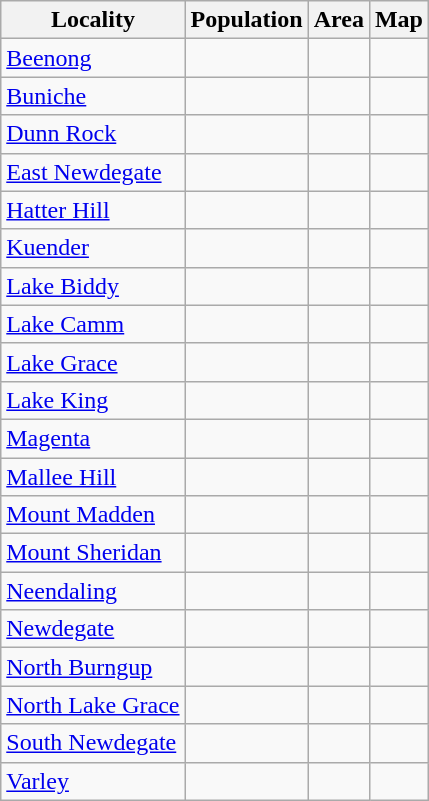<table class="wikitable sortable">
<tr>
<th>Locality</th>
<th data-sort-type=number>Population</th>
<th data-sort-type=number>Area</th>
<th>Map</th>
</tr>
<tr>
<td><a href='#'>Beenong</a></td>
<td></td>
<td></td>
<td></td>
</tr>
<tr>
<td><a href='#'>Buniche</a></td>
<td></td>
<td></td>
<td></td>
</tr>
<tr>
<td><a href='#'>Dunn Rock</a></td>
<td></td>
<td></td>
<td></td>
</tr>
<tr>
<td><a href='#'>East Newdegate</a></td>
<td></td>
<td></td>
<td></td>
</tr>
<tr>
<td><a href='#'>Hatter Hill</a></td>
<td></td>
<td></td>
<td></td>
</tr>
<tr>
<td><a href='#'>Kuender</a></td>
<td></td>
<td></td>
<td></td>
</tr>
<tr>
<td><a href='#'>Lake Biddy</a></td>
<td></td>
<td></td>
<td></td>
</tr>
<tr>
<td><a href='#'>Lake Camm</a></td>
<td></td>
<td></td>
<td></td>
</tr>
<tr>
<td><a href='#'>Lake Grace</a></td>
<td></td>
<td></td>
<td></td>
</tr>
<tr>
<td><a href='#'>Lake King</a></td>
<td></td>
<td></td>
<td></td>
</tr>
<tr>
<td><a href='#'>Magenta</a></td>
<td></td>
<td></td>
<td></td>
</tr>
<tr>
<td><a href='#'>Mallee Hill</a></td>
<td></td>
<td></td>
<td></td>
</tr>
<tr>
<td><a href='#'>Mount Madden</a></td>
<td></td>
<td></td>
<td></td>
</tr>
<tr>
<td><a href='#'>Mount Sheridan</a></td>
<td></td>
<td></td>
<td></td>
</tr>
<tr>
<td><a href='#'>Neendaling</a></td>
<td></td>
<td></td>
<td></td>
</tr>
<tr>
<td><a href='#'>Newdegate</a></td>
<td></td>
<td></td>
<td></td>
</tr>
<tr>
<td><a href='#'>North Burngup</a></td>
<td></td>
<td></td>
<td></td>
</tr>
<tr>
<td><a href='#'>North Lake Grace</a></td>
<td></td>
<td></td>
<td></td>
</tr>
<tr>
<td><a href='#'>South Newdegate</a></td>
<td></td>
<td></td>
<td></td>
</tr>
<tr>
<td><a href='#'>Varley</a></td>
<td></td>
<td></td>
<td></td>
</tr>
</table>
